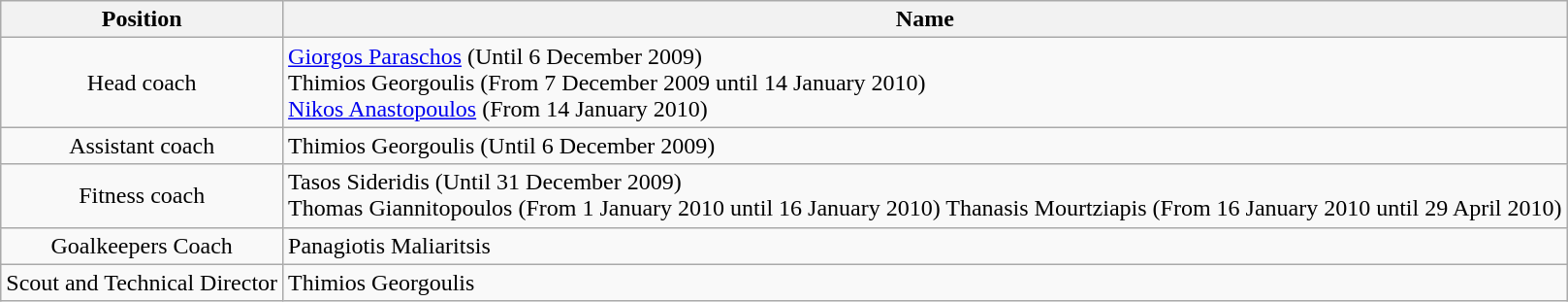<table class="wikitable" style="text-align: center;">
<tr>
<th>Position</th>
<th>Name</th>
</tr>
<tr>
<td>Head coach</td>
<td style="text-align:left;"><a href='#'>Giorgos Paraschos</a> (Until 6 December 2009)<br>Thimios Georgoulis (From 7 December 2009 until 14 January 2010)<br><a href='#'>Nikos Anastopoulos</a> (From 14 January 2010)</td>
</tr>
<tr>
<td>Assistant coach</td>
<td style="text-align:left;">Thimios Georgoulis (Until 6 December 2009)</td>
</tr>
<tr>
<td>Fitness coach</td>
<td style="text-align:left;">Tasos Sideridis (Until 31 December 2009)<br>Thomas Giannitopoulos (From 1 January 2010 until 16 January 2010)
Thanasis Mourtziapis (From 16 January 2010 until 29 April 2010)</td>
</tr>
<tr>
<td>Goalkeepers Coach</td>
<td style="text-align:left;">Panagiotis Maliaritsis</td>
</tr>
<tr>
<td>Scout and Technical Director</td>
<td style="text-align:left;">Thimios Georgoulis</td>
</tr>
</table>
